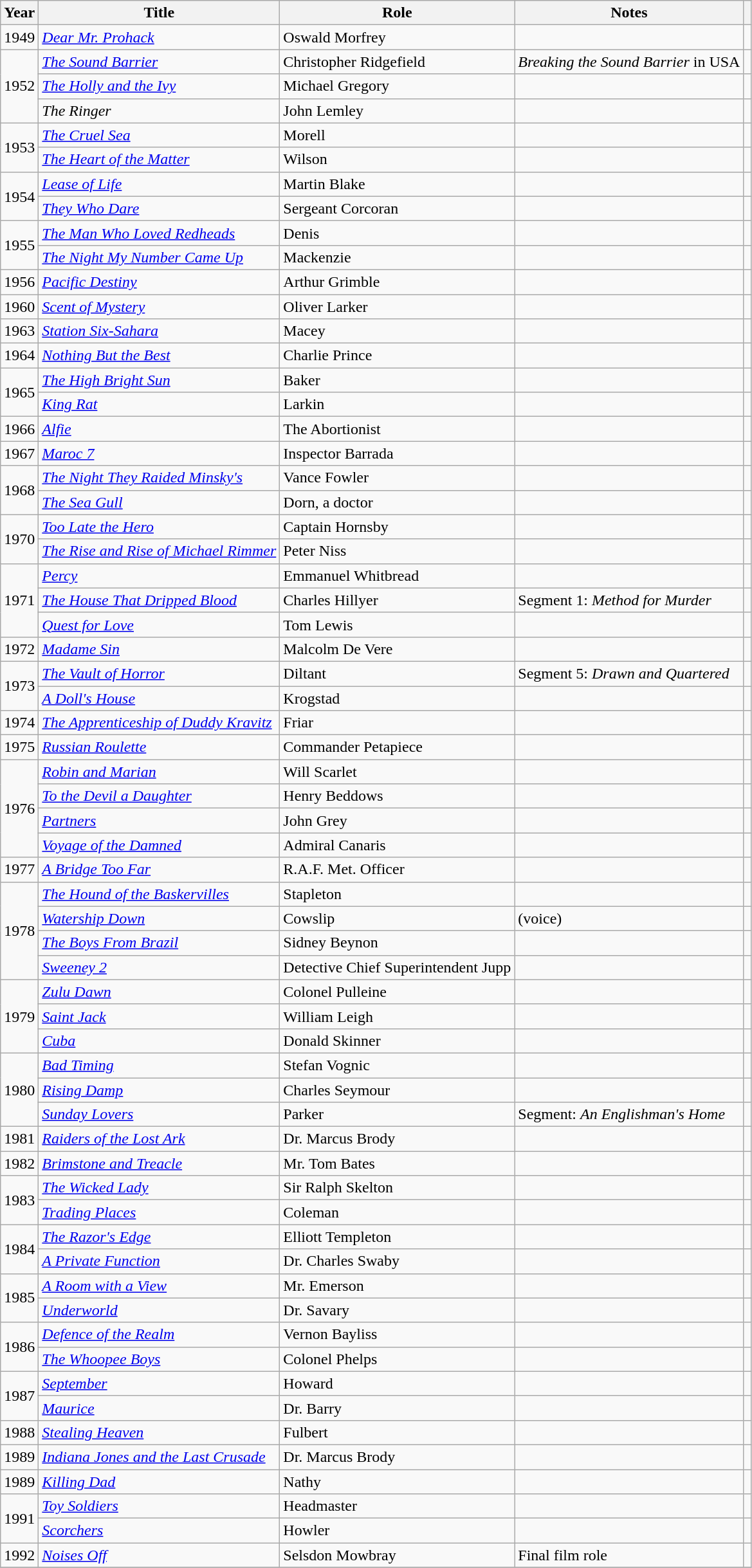<table class="wikitable" style="font-size: 100%;">
<tr>
<th>Year</th>
<th>Title</th>
<th>Role</th>
<th>Notes</th>
<th></th>
</tr>
<tr>
<td>1949</td>
<td><em><a href='#'>Dear Mr. Prohack</a></em></td>
<td>Oswald Morfrey</td>
<td></td>
<td></td>
</tr>
<tr>
<td rowspan="3">1952</td>
<td><em><a href='#'>The Sound Barrier</a></em></td>
<td>Christopher Ridgefield</td>
<td><em>Breaking the Sound Barrier</em> in USA</td>
<td></td>
</tr>
<tr>
<td><em><a href='#'>The Holly and the Ivy</a></em></td>
<td>Michael Gregory</td>
<td></td>
<td></td>
</tr>
<tr>
<td><em>The Ringer</em></td>
<td>John Lemley</td>
<td></td>
<td></td>
</tr>
<tr>
<td rowspan="2">1953</td>
<td><em><a href='#'>The Cruel Sea</a></em></td>
<td>Morell</td>
<td></td>
<td></td>
</tr>
<tr>
<td><em><a href='#'>The Heart of the Matter</a></em></td>
<td>Wilson</td>
<td></td>
<td></td>
</tr>
<tr>
<td rowspan="2">1954</td>
<td><em><a href='#'>Lease of Life</a></em></td>
<td>Martin Blake</td>
<td></td>
<td></td>
</tr>
<tr>
<td><em><a href='#'>They Who Dare</a></em></td>
<td>Sergeant Corcoran</td>
<td></td>
<td></td>
</tr>
<tr>
<td rowspan="2">1955</td>
<td><em><a href='#'>The Man Who Loved Redheads</a></em></td>
<td>Denis</td>
<td></td>
<td></td>
</tr>
<tr>
<td><em><a href='#'>The Night My Number Came Up</a></em></td>
<td>Mackenzie</td>
<td></td>
<td></td>
</tr>
<tr>
<td>1956</td>
<td><em><a href='#'>Pacific Destiny</a></em></td>
<td>Arthur Grimble</td>
<td></td>
<td></td>
</tr>
<tr>
<td>1960</td>
<td><em><a href='#'>Scent of Mystery</a></em></td>
<td>Oliver Larker</td>
<td></td>
<td></td>
</tr>
<tr>
<td>1963</td>
<td><em><a href='#'>Station Six-Sahara</a></em></td>
<td>Macey</td>
<td></td>
<td></td>
</tr>
<tr>
<td>1964</td>
<td><em><a href='#'>Nothing But the Best</a></em></td>
<td>Charlie Prince</td>
<td></td>
<td></td>
</tr>
<tr>
<td rowspan="2">1965</td>
<td><em> <a href='#'>The High Bright Sun</a></em></td>
<td>Baker</td>
<td></td>
<td></td>
</tr>
<tr>
<td><em><a href='#'>King Rat</a></em></td>
<td>Larkin</td>
<td></td>
<td></td>
</tr>
<tr>
<td>1966</td>
<td><em><a href='#'>Alfie</a></em></td>
<td>The Abortionist</td>
<td></td>
<td></td>
</tr>
<tr>
<td>1967</td>
<td><em><a href='#'>Maroc 7</a></em></td>
<td>Inspector Barrada</td>
<td></td>
<td></td>
</tr>
<tr>
<td rowspan="2">1968</td>
<td><em><a href='#'>The Night They Raided Minsky's</a></em></td>
<td>Vance Fowler</td>
<td></td>
<td></td>
</tr>
<tr>
<td><em><a href='#'>The Sea Gull</a></em></td>
<td>Dorn, a doctor</td>
<td></td>
<td></td>
</tr>
<tr>
<td rowspan="2">1970</td>
<td><em><a href='#'>Too Late the Hero</a></em></td>
<td>Captain Hornsby</td>
<td></td>
<td></td>
</tr>
<tr>
<td><em><a href='#'>The Rise and Rise of Michael Rimmer</a></em></td>
<td>Peter Niss</td>
<td></td>
<td></td>
</tr>
<tr>
<td rowspan="3">1971</td>
<td><em><a href='#'>Percy</a></em></td>
<td>Emmanuel Whitbread</td>
<td></td>
<td></td>
</tr>
<tr>
<td><em><a href='#'>The House That Dripped Blood</a></em></td>
<td>Charles Hillyer</td>
<td>Segment 1: <em>Method for Murder</em></td>
<td></td>
</tr>
<tr>
<td><em><a href='#'>Quest for Love</a></em></td>
<td>Tom Lewis</td>
<td></td>
<td></td>
</tr>
<tr>
<td>1972</td>
<td><em><a href='#'>Madame Sin</a></em></td>
<td>Malcolm De Vere</td>
<td></td>
<td></td>
</tr>
<tr>
<td rowspan="2">1973</td>
<td><em><a href='#'>The Vault of Horror</a></em></td>
<td>Diltant</td>
<td>Segment 5: <em>Drawn and Quartered</em></td>
<td></td>
</tr>
<tr>
<td><em><a href='#'>A Doll's House</a></em></td>
<td>Krogstad</td>
<td></td>
<td></td>
</tr>
<tr>
<td>1974</td>
<td><em><a href='#'>The Apprenticeship of Duddy Kravitz</a></em></td>
<td>Friar</td>
<td></td>
<td></td>
</tr>
<tr>
<td>1975</td>
<td><em><a href='#'>Russian Roulette</a></em></td>
<td>Commander Petapiece</td>
<td></td>
<td></td>
</tr>
<tr>
<td rowspan="4">1976</td>
<td><em><a href='#'>Robin and Marian</a></em></td>
<td>Will Scarlet</td>
<td></td>
<td></td>
</tr>
<tr>
<td><em><a href='#'>To the Devil a Daughter</a></em></td>
<td>Henry Beddows</td>
<td></td>
<td></td>
</tr>
<tr>
<td><em><a href='#'>Partners</a></em></td>
<td>John Grey</td>
<td></td>
<td></td>
</tr>
<tr>
<td><em><a href='#'>Voyage of the Damned</a></em></td>
<td>Admiral Canaris</td>
<td></td>
<td></td>
</tr>
<tr>
<td>1977</td>
<td><em><a href='#'>A Bridge Too Far</a></em></td>
<td>R.A.F. Met. Officer</td>
<td></td>
<td></td>
</tr>
<tr>
<td rowspan="4">1978</td>
<td><em><a href='#'>The Hound of the Baskervilles</a></em></td>
<td>Stapleton</td>
<td></td>
<td></td>
</tr>
<tr>
<td><em><a href='#'>Watership Down</a></em></td>
<td>Cowslip</td>
<td>(voice)</td>
<td></td>
</tr>
<tr>
<td><em><a href='#'>The Boys From Brazil</a></em></td>
<td>Sidney Beynon</td>
<td></td>
<td></td>
</tr>
<tr>
<td><em><a href='#'>Sweeney 2</a></em></td>
<td>Detective Chief Superintendent Jupp</td>
<td></td>
<td></td>
</tr>
<tr>
<td rowspan="3">1979</td>
<td><em><a href='#'>Zulu Dawn</a></em></td>
<td>Colonel Pulleine</td>
<td></td>
<td></td>
</tr>
<tr>
<td><em><a href='#'>Saint Jack</a></em></td>
<td>William Leigh</td>
<td></td>
<td></td>
</tr>
<tr>
<td><em><a href='#'>Cuba</a></em></td>
<td>Donald Skinner</td>
<td></td>
<td></td>
</tr>
<tr>
<td rowspan="3">1980</td>
<td><em><a href='#'>Bad Timing</a></em></td>
<td>Stefan Vognic</td>
<td></td>
<td></td>
</tr>
<tr>
<td><em><a href='#'>Rising Damp</a></em></td>
<td>Charles Seymour</td>
<td></td>
<td></td>
</tr>
<tr>
<td><em><a href='#'>Sunday Lovers</a></em></td>
<td>Parker</td>
<td>Segment: <em>An Englishman's Home</em></td>
<td></td>
</tr>
<tr>
<td>1981</td>
<td><em><a href='#'>Raiders of the Lost Ark</a></em></td>
<td>Dr. Marcus Brody</td>
<td></td>
<td></td>
</tr>
<tr>
<td>1982</td>
<td><em><a href='#'>Brimstone and Treacle</a></em></td>
<td>Mr. Tom Bates</td>
<td></td>
<td></td>
</tr>
<tr>
<td rowspan="2">1983</td>
<td><em><a href='#'>The Wicked Lady</a></em></td>
<td>Sir Ralph Skelton</td>
<td></td>
</tr>
<tr>
<td><em><a href='#'>Trading Places</a> </em></td>
<td>Coleman</td>
<td></td>
<td></td>
</tr>
<tr>
<td rowspan="2">1984</td>
<td><em><a href='#'>The Razor's Edge</a></em></td>
<td>Elliott Templeton</td>
<td></td>
<td></td>
</tr>
<tr>
<td><em><a href='#'>A Private Function</a></em></td>
<td>Dr. Charles Swaby</td>
<td></td>
<td></td>
</tr>
<tr>
<td rowspan="2">1985</td>
<td><em><a href='#'>A Room with a View</a></em></td>
<td>Mr. Emerson</td>
<td></td>
<td></td>
</tr>
<tr>
<td><em><a href='#'>Underworld</a></em></td>
<td>Dr. Savary</td>
<td></td>
<td></td>
</tr>
<tr>
<td rowspan="2">1986</td>
<td><em><a href='#'>Defence of the Realm</a></em></td>
<td>Vernon Bayliss</td>
<td></td>
<td></td>
</tr>
<tr>
<td><em><a href='#'>The Whoopee Boys</a></em></td>
<td>Colonel Phelps</td>
<td></td>
<td></td>
</tr>
<tr>
<td rowspan="2">1987</td>
<td><em><a href='#'>September</a></em></td>
<td>Howard</td>
<td></td>
<td></td>
</tr>
<tr>
<td><em><a href='#'>Maurice</a></em></td>
<td>Dr. Barry</td>
<td></td>
<td></td>
</tr>
<tr>
<td>1988</td>
<td><em><a href='#'>Stealing Heaven</a></em></td>
<td>Fulbert</td>
<td></td>
<td></td>
</tr>
<tr>
<td>1989</td>
<td><em><a href='#'>Indiana Jones and the Last Crusade</a></em></td>
<td>Dr. Marcus Brody</td>
<td></td>
<td></td>
</tr>
<tr>
<td>1989</td>
<td><em><a href='#'>Killing Dad</a></em></td>
<td>Nathy</td>
<td></td>
<td></td>
</tr>
<tr>
<td rowspan="2">1991</td>
<td><em><a href='#'>Toy Soldiers</a></em></td>
<td>Headmaster</td>
<td></td>
<td></td>
</tr>
<tr>
<td><em><a href='#'>Scorchers</a></em></td>
<td>Howler</td>
<td></td>
<td></td>
</tr>
<tr>
<td>1992</td>
<td><em><a href='#'>Noises Off</a></em></td>
<td>Selsdon Mowbray</td>
<td>Final film role</td>
<td></td>
</tr>
<tr>
</tr>
</table>
